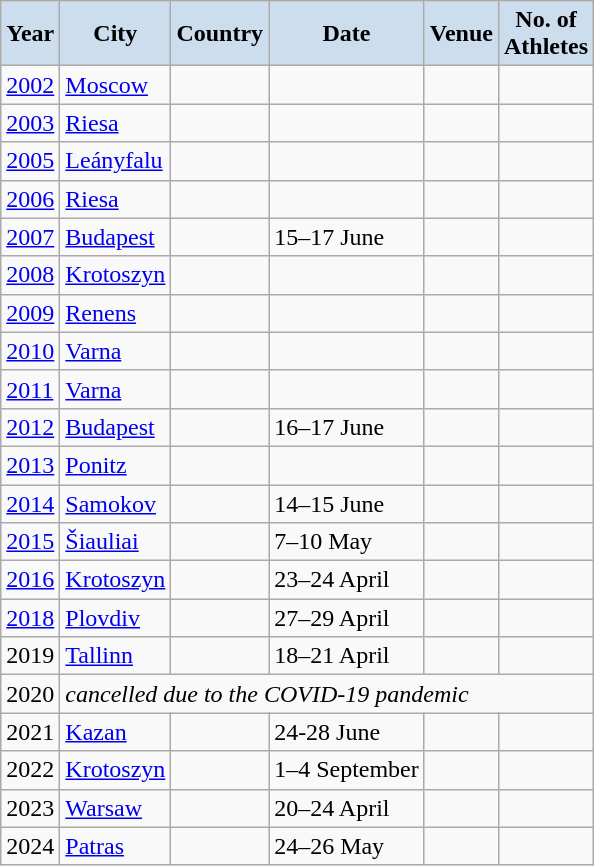<table class="wikitable" align="center">
<tr>
<th style="background-color: #CCDDEE;">Year</th>
<th style="background-color: #CCDDEE;">City</th>
<th style="background-color: #CCDDEE;">Country</th>
<th style="background-color: #CCDDEE;">Date</th>
<th style="background-color: #CCDDEE;">Venue</th>
<th style="background-color: #CCDDEE;">No. of<br>Athletes</th>
</tr>
<tr>
<td><a href='#'>2002</a></td>
<td><a href='#'>Moscow</a></td>
<td></td>
<td></td>
<td></td>
<td></td>
</tr>
<tr>
<td><a href='#'>2003</a></td>
<td><a href='#'>Riesa</a></td>
<td></td>
<td></td>
<td></td>
<td></td>
</tr>
<tr>
<td><a href='#'>2005</a></td>
<td><a href='#'>Leányfalu</a></td>
<td></td>
<td></td>
<td></td>
<td></td>
</tr>
<tr>
<td><a href='#'>2006</a></td>
<td><a href='#'>Riesa</a></td>
<td></td>
<td></td>
<td></td>
<td></td>
</tr>
<tr>
<td><a href='#'>2007</a></td>
<td><a href='#'>Budapest</a></td>
<td></td>
<td>15–17 June</td>
<td></td>
<td></td>
</tr>
<tr>
<td><a href='#'>2008</a></td>
<td><a href='#'>Krotoszyn</a></td>
<td></td>
<td></td>
<td></td>
<td></td>
</tr>
<tr>
<td><a href='#'>2009</a></td>
<td><a href='#'>Renens</a></td>
<td></td>
<td></td>
<td></td>
<td></td>
</tr>
<tr>
<td><a href='#'>2010</a></td>
<td><a href='#'>Varna</a></td>
<td></td>
<td></td>
<td></td>
<td></td>
</tr>
<tr>
<td><a href='#'>2011</a></td>
<td><a href='#'>Varna</a></td>
<td></td>
<td></td>
<td></td>
<td></td>
</tr>
<tr>
<td><a href='#'>2012</a></td>
<td><a href='#'>Budapest</a></td>
<td></td>
<td>16–17 June</td>
<td></td>
<td></td>
</tr>
<tr>
<td><a href='#'>2013</a></td>
<td><a href='#'>Ponitz</a></td>
<td></td>
<td></td>
<td></td>
<td></td>
</tr>
<tr>
<td><a href='#'>2014</a></td>
<td><a href='#'>Samokov</a></td>
<td></td>
<td>14–15 June</td>
<td></td>
<td></td>
</tr>
<tr>
<td><a href='#'>2015</a></td>
<td><a href='#'>Šiauliai</a></td>
<td></td>
<td>7–10 May</td>
<td></td>
<td></td>
</tr>
<tr>
<td><a href='#'>2016</a></td>
<td><a href='#'>Krotoszyn</a></td>
<td></td>
<td>23–24 April</td>
<td></td>
<td></td>
</tr>
<tr>
<td><a href='#'>2018</a></td>
<td><a href='#'>Plovdiv</a></td>
<td></td>
<td>27–29 April</td>
<td></td>
<td></td>
</tr>
<tr>
<td>2019</td>
<td><a href='#'>Tallinn</a></td>
<td></td>
<td>18–21 April</td>
<td></td>
<td></td>
</tr>
<tr>
<td>2020</td>
<td colspan=5><em>cancelled due to the COVID-19 pandemic</em></td>
</tr>
<tr>
<td>2021</td>
<td><a href='#'>Kazan</a></td>
<td></td>
<td>24-28 June</td>
<td></td>
<td></td>
</tr>
<tr>
<td>2022</td>
<td><a href='#'>Krotoszyn</a></td>
<td></td>
<td>1–4 September</td>
<td></td>
<td></td>
</tr>
<tr>
<td>2023</td>
<td><a href='#'>Warsaw</a></td>
<td></td>
<td>20–24 April</td>
<td></td>
<td></td>
</tr>
<tr>
<td>2024</td>
<td><a href='#'>Patras</a></td>
<td></td>
<td>24–26 May</td>
<td></td>
<td></td>
</tr>
</table>
